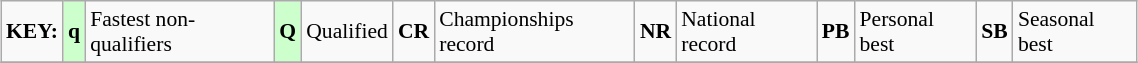<table class="wikitable" style="margin:0.5em auto; font-size:90%;position:relative;" width=60%>
<tr>
<td><strong>KEY:</strong></td>
<td bgcolor=ccffcc align=center><strong>q</strong></td>
<td>Fastest non-qualifiers</td>
<td bgcolor=ccffcc align=center><strong>Q</strong></td>
<td>Qualified</td>
<td align=center><strong>CR</strong></td>
<td>Championships record</td>
<td align=center><strong>NR</strong></td>
<td>National record</td>
<td align=center><strong>PB</strong></td>
<td>Personal best</td>
<td align=center><strong>SB</strong></td>
<td>Seasonal best</td>
</tr>
<tr>
</tr>
</table>
